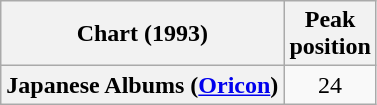<table class="wikitable sortable plainrowheaders" style="text-align:center;">
<tr>
<th>Chart (1993)</th>
<th>Peak<br>position</th>
</tr>
<tr>
<th scope="row">Japanese Albums (<a href='#'>Oricon</a>)</th>
<td>24</td>
</tr>
</table>
